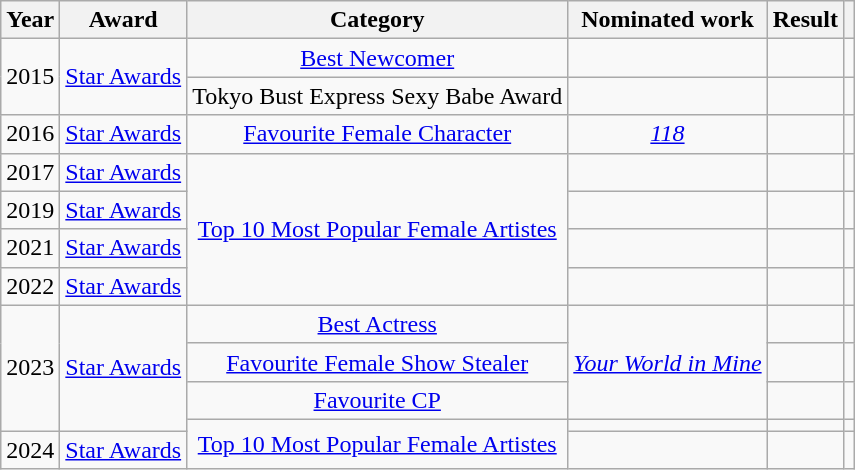<table class="wikitable sortable" style="text-align: center">
<tr>
<th scope="col">Year</th>
<th scope="col">Award</th>
<th scope="col">Category</th>
<th scope="col">Nominated work</th>
<th scope="col">Result</th>
<th scope="col" class="unsortable"></th>
</tr>
<tr>
<td rowspan="2">2015</td>
<td rowspan="2"><a href='#'>Star Awards</a></td>
<td><a href='#'>Best Newcomer</a></td>
<td></td>
<td></td>
<td></td>
</tr>
<tr>
<td>Tokyo Bust Express Sexy Babe Award</td>
<td></td>
<td></td>
<td></td>
</tr>
<tr>
<td>2016</td>
<td><a href='#'>Star Awards</a></td>
<td><a href='#'>Favourite Female Character</a></td>
<td><em><a href='#'>118</a></em> </td>
<td></td>
<td></td>
</tr>
<tr>
<td>2017</td>
<td><a href='#'>Star Awards</a></td>
<td rowspan="4"><a href='#'>Top 10 Most Popular Female Artistes</a></td>
<td></td>
<td></td>
<td></td>
</tr>
<tr>
<td>2019</td>
<td><a href='#'>Star Awards</a></td>
<td></td>
<td></td>
<td></td>
</tr>
<tr>
<td>2021</td>
<td><a href='#'>Star Awards</a></td>
<td></td>
<td></td>
<td></td>
</tr>
<tr>
<td>2022</td>
<td><a href='#'>Star Awards</a></td>
<td></td>
<td></td>
<td></td>
</tr>
<tr>
<td rowspan="4">2023</td>
<td rowspan="4"><a href='#'>Star Awards</a></td>
<td><a href='#'>Best Actress</a></td>
<td rowspan="3"><em><a href='#'>Your World in Mine</a></em> </td>
<td></td>
<td></td>
</tr>
<tr>
<td><a href='#'>Favourite Female Show Stealer</a></td>
<td></td>
<td></td>
</tr>
<tr>
<td><a href='#'>Favourite CP</a></td>
<td></td>
<td></td>
</tr>
<tr>
<td rowspan="2"><a href='#'>Top 10 Most Popular Female Artistes</a></td>
<td></td>
<td></td>
<td></td>
</tr>
<tr>
<td>2024</td>
<td><a href='#'>Star Awards</a></td>
<td></td>
<td></td>
<td></td>
</tr>
</table>
